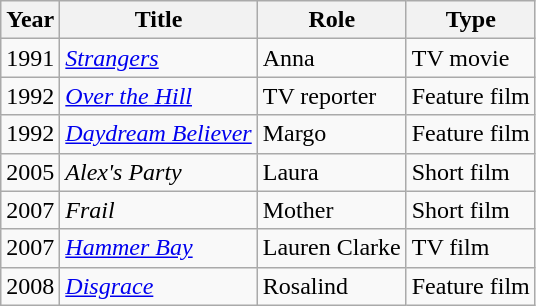<table class="wikitable">
<tr>
<th>Year</th>
<th>Title</th>
<th>Role</th>
<th>Type</th>
</tr>
<tr>
<td>1991</td>
<td><em><a href='#'>Strangers</a></em></td>
<td>Anna</td>
<td>TV movie</td>
</tr>
<tr>
<td>1992</td>
<td><em><a href='#'>Over the Hill</a></em></td>
<td>TV reporter</td>
<td>Feature film</td>
</tr>
<tr>
<td>1992</td>
<td><em><a href='#'>Daydream Believer</a></em></td>
<td>Margo</td>
<td>Feature film</td>
</tr>
<tr>
<td>2005</td>
<td><em>Alex's Party</em></td>
<td>Laura</td>
<td>Short film</td>
</tr>
<tr>
<td>2007</td>
<td><em>Frail</em></td>
<td>Mother</td>
<td>Short film</td>
</tr>
<tr>
<td>2007</td>
<td><em><a href='#'>Hammer Bay</a></em></td>
<td>Lauren Clarke</td>
<td>TV film</td>
</tr>
<tr>
<td>2008</td>
<td><em><a href='#'>Disgrace</a></em></td>
<td>Rosalind</td>
<td>Feature film</td>
</tr>
</table>
